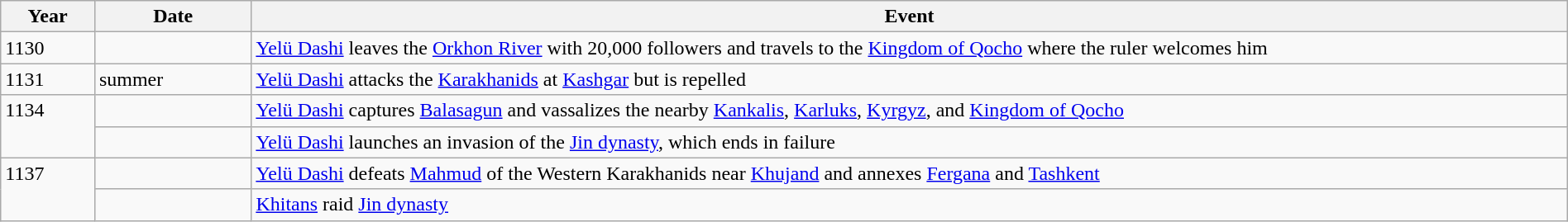<table class="wikitable" width="100%">
<tr>
<th style="width:6%">Year</th>
<th style="width:10%">Date</th>
<th>Event</th>
</tr>
<tr>
<td>1130</td>
<td></td>
<td><a href='#'>Yelü Dashi</a> leaves the <a href='#'>Orkhon River</a> with 20,000 followers and travels to the <a href='#'>Kingdom of Qocho</a> where the ruler welcomes him</td>
</tr>
<tr>
<td>1131</td>
<td>summer</td>
<td><a href='#'>Yelü Dashi</a> attacks the <a href='#'>Karakhanids</a> at <a href='#'>Kashgar</a> but is repelled</td>
</tr>
<tr>
<td rowspan="2" valign="top">1134</td>
<td></td>
<td><a href='#'>Yelü Dashi</a> captures <a href='#'>Balasagun</a> and vassalizes the nearby <a href='#'>Kankalis</a>, <a href='#'>Karluks</a>, <a href='#'>Kyrgyz</a>, and <a href='#'>Kingdom of Qocho</a></td>
</tr>
<tr>
<td></td>
<td><a href='#'>Yelü Dashi</a> launches an invasion of the <a href='#'>Jin dynasty</a>, which ends in failure</td>
</tr>
<tr>
<td rowspan="2" valign="top">1137</td>
<td></td>
<td><a href='#'>Yelü Dashi</a> defeats <a href='#'>Mahmud</a> of the Western Karakhanids near <a href='#'>Khujand</a> and annexes <a href='#'>Fergana</a> and <a href='#'>Tashkent</a></td>
</tr>
<tr>
<td></td>
<td><a href='#'>Khitans</a> raid <a href='#'>Jin dynasty</a></td>
</tr>
</table>
